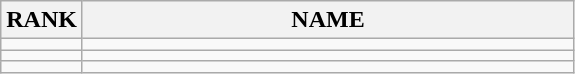<table class="wikitable">
<tr>
<th>RANK</th>
<th style="width: 20em">NAME</th>
</tr>
<tr>
<td align="center"></td>
<td></td>
</tr>
<tr>
<td align="center"></td>
<td></td>
</tr>
<tr>
<td align="center"></td>
<td></td>
</tr>
</table>
